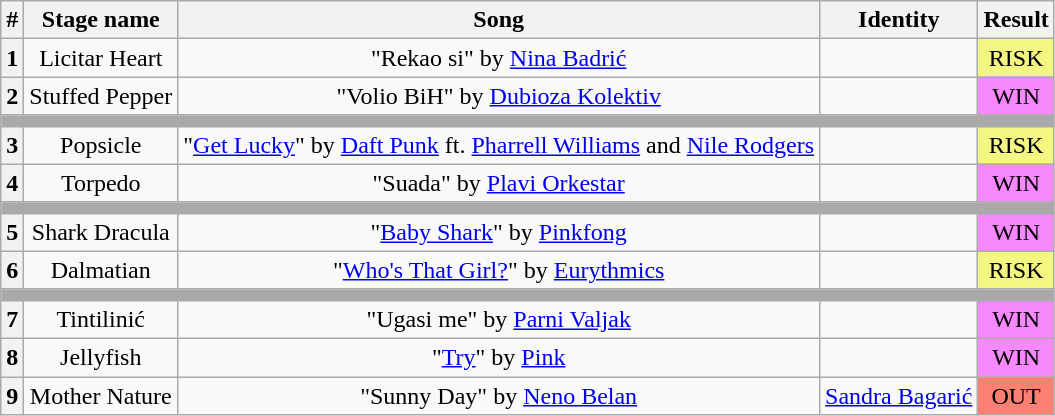<table class="wikitable plainrowheaders" style="text-align: center;">
<tr>
<th>#</th>
<th>Stage name</th>
<th>Song</th>
<th>Identity</th>
<th>Result</th>
</tr>
<tr>
<th>1</th>
<td>Licitar Heart</td>
<td>"Rekao si" by <a href='#'>Nina Badrić</a></td>
<td></td>
<td bgcolor="F3F781">RISK</td>
</tr>
<tr>
<th>2</th>
<td>Stuffed Pepper</td>
<td>"Volio BiH" by <a href='#'>Dubioza Kolektiv</a></td>
<td></td>
<td bgcolor="F888FD">WIN</td>
</tr>
<tr>
<th colspan="5" style="background:darkgrey"></th>
</tr>
<tr>
<th>3</th>
<td>Popsicle</td>
<td>"<a href='#'>Get Lucky</a>" by <a href='#'>Daft Punk</a> ft. <a href='#'>Pharrell Williams</a> and <a href='#'>Nile Rodgers</a></td>
<td></td>
<td bgcolor="F3F781">RISK</td>
</tr>
<tr>
<th>4</th>
<td>Torpedo</td>
<td>"Suada" by <a href='#'>Plavi Orkestar</a></td>
<td></td>
<td bgcolor="F888FD">WIN</td>
</tr>
<tr>
<th colspan="5" style="background:darkgrey"></th>
</tr>
<tr>
<th>5</th>
<td>Shark Dracula</td>
<td>"<a href='#'>Baby Shark</a>" by <a href='#'>Pinkfong</a></td>
<td></td>
<td bgcolor="F888FD">WIN</td>
</tr>
<tr>
<th>6</th>
<td>Dalmatian</td>
<td>"<a href='#'>Who's That Girl?</a>" by <a href='#'>Eurythmics</a></td>
<td></td>
<td bgcolor="F3F781">RISK</td>
</tr>
<tr>
<th colspan="5" style="background:darkgrey"></th>
</tr>
<tr>
<th>7</th>
<td>Tintilinić</td>
<td>"Ugasi me" by <a href='#'>Parni Valjak</a></td>
<td></td>
<td bgcolor="F888FD">WIN</td>
</tr>
<tr>
<th>8</th>
<td>Jellyfish</td>
<td>"<a href='#'>Try</a>" by <a href='#'>Pink</a></td>
<td></td>
<td bgcolor="F888FD">WIN</td>
</tr>
<tr>
<th>9</th>
<td>Mother Nature</td>
<td>"Sunny Day" by <a href='#'>Neno Belan</a></td>
<td><a href='#'>Sandra Bagarić</a></td>
<td bgcolor="salmon">OUT</td>
</tr>
</table>
